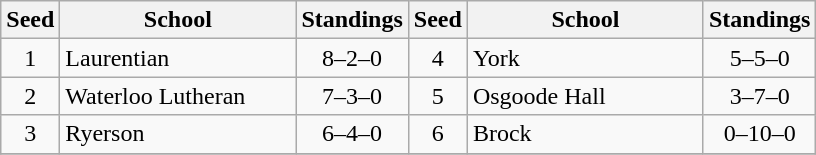<table class="wikitable">
<tr>
<th>Seed</th>
<th style="width:150px">School</th>
<th>Standings</th>
<th>Seed</th>
<th style="width:150px">School</th>
<th>Standings</th>
</tr>
<tr>
<td style="text-align:center">1</td>
<td>Laurentian</td>
<td style="text-align:center">8–2–0</td>
<td style="text-align:center">4</td>
<td>York</td>
<td style="text-align:center">5–5–0</td>
</tr>
<tr>
<td style="text-align:center">2</td>
<td>Waterloo Lutheran</td>
<td style="text-align:center">7–3–0</td>
<td style="text-align:center">5</td>
<td>Osgoode Hall</td>
<td style="text-align:center">3–7–0</td>
</tr>
<tr>
<td style="text-align:center">3</td>
<td>Ryerson</td>
<td style="text-align:center">6–4–0</td>
<td style="text-align:center">6</td>
<td>Brock</td>
<td style="text-align:center">0–10–0</td>
</tr>
<tr>
</tr>
</table>
